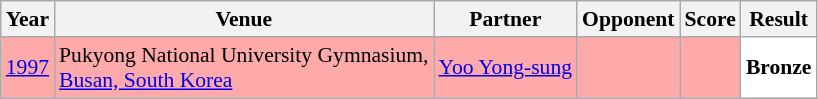<table class="sortable wikitable" style="font-size: 90%;">
<tr>
<th>Year</th>
<th>Venue</th>
<th>Partner</th>
<th>Opponent</th>
<th>Score</th>
<th>Result</th>
</tr>
<tr style="background:#FFAAAA">
<td align="center"><a href='#'>1997</a></td>
<td align="left">Pukyong National University Gymnasium,<br><a href='#'>Busan, South Korea</a></td>
<td align="left"> <a href='#'>Yoo Yong-sung</a></td>
<td align="left"> <br> </td>
<td align="left"></td>
<td style="text-align:left; background:white"> <strong>Bronze</strong></td>
</tr>
</table>
